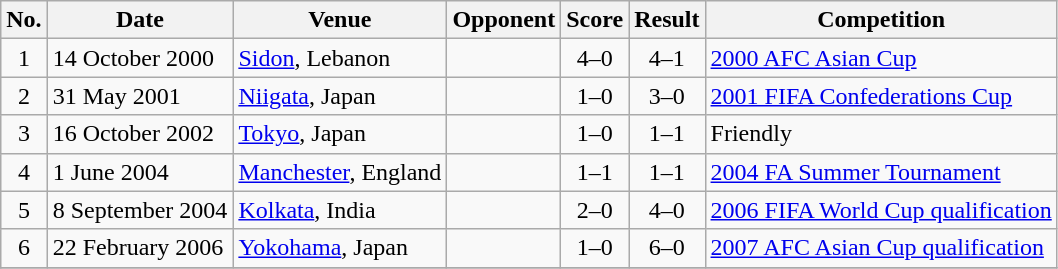<table class="wikitable sortable">
<tr>
<th scope="col">No.</th>
<th scope="col">Date</th>
<th scope="col">Venue</th>
<th scope="col">Opponent</th>
<th scope="col">Score</th>
<th scope="col">Result</th>
<th scope="col">Competition</th>
</tr>
<tr>
<td align="center">1</td>
<td>14 October 2000</td>
<td><a href='#'>Sidon</a>, Lebanon</td>
<td></td>
<td align="center">4–0</td>
<td align="center">4–1</td>
<td><a href='#'>2000 AFC Asian Cup</a></td>
</tr>
<tr>
<td align="center">2</td>
<td>31 May 2001</td>
<td><a href='#'>Niigata</a>, Japan</td>
<td></td>
<td align="center">1–0</td>
<td align="center">3–0</td>
<td><a href='#'>2001 FIFA Confederations Cup</a></td>
</tr>
<tr>
<td align="center">3</td>
<td>16 October 2002</td>
<td><a href='#'>Tokyo</a>, Japan</td>
<td></td>
<td align="center">1–0</td>
<td align="center">1–1</td>
<td>Friendly</td>
</tr>
<tr>
<td align="center">4</td>
<td>1 June 2004</td>
<td><a href='#'>Manchester</a>, England</td>
<td></td>
<td align="center">1–1</td>
<td align="center">1–1</td>
<td><a href='#'>2004 FA Summer Tournament</a></td>
</tr>
<tr>
<td align="center">5</td>
<td>8 September 2004</td>
<td><a href='#'>Kolkata</a>, India</td>
<td></td>
<td align="center">2–0</td>
<td align="center">4–0</td>
<td><a href='#'>2006 FIFA World Cup qualification</a></td>
</tr>
<tr>
<td align="center">6</td>
<td>22 February 2006</td>
<td><a href='#'>Yokohama</a>, Japan</td>
<td></td>
<td align="center">1–0</td>
<td align="center">6–0</td>
<td><a href='#'>2007 AFC Asian Cup qualification</a></td>
</tr>
<tr>
</tr>
</table>
